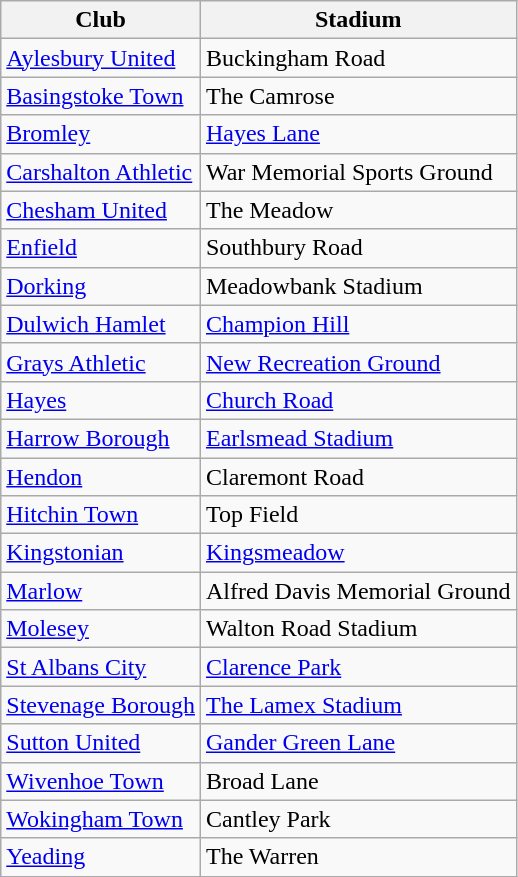<table class="wikitable sortable">
<tr>
<th>Club</th>
<th>Stadium</th>
</tr>
<tr>
<td><a href='#'>Aylesbury United</a></td>
<td>Buckingham Road</td>
</tr>
<tr>
<td><a href='#'>Basingstoke Town</a></td>
<td>The Camrose</td>
</tr>
<tr>
<td><a href='#'>Bromley</a></td>
<td><a href='#'>Hayes Lane</a></td>
</tr>
<tr>
<td><a href='#'>Carshalton Athletic</a></td>
<td>War Memorial Sports Ground</td>
</tr>
<tr>
<td><a href='#'>Chesham United</a></td>
<td>The Meadow</td>
</tr>
<tr>
<td><a href='#'>Enfield</a></td>
<td>Southbury Road</td>
</tr>
<tr>
<td><a href='#'>Dorking</a></td>
<td>Meadowbank Stadium</td>
</tr>
<tr>
<td><a href='#'>Dulwich Hamlet</a></td>
<td><a href='#'>Champion Hill</a></td>
</tr>
<tr>
<td><a href='#'>Grays Athletic</a></td>
<td><a href='#'>New Recreation Ground</a></td>
</tr>
<tr>
<td><a href='#'>Hayes</a></td>
<td><a href='#'>Church Road</a></td>
</tr>
<tr>
<td><a href='#'>Harrow Borough</a></td>
<td><a href='#'>Earlsmead Stadium</a></td>
</tr>
<tr>
<td><a href='#'>Hendon</a></td>
<td>Claremont Road</td>
</tr>
<tr>
<td><a href='#'>Hitchin Town</a></td>
<td>Top Field</td>
</tr>
<tr>
<td><a href='#'>Kingstonian</a></td>
<td><a href='#'>Kingsmeadow</a></td>
</tr>
<tr>
<td><a href='#'>Marlow</a></td>
<td>Alfred Davis Memorial Ground</td>
</tr>
<tr>
<td><a href='#'>Molesey</a></td>
<td>Walton Road Stadium</td>
</tr>
<tr>
<td><a href='#'>St Albans City</a></td>
<td><a href='#'>Clarence Park</a></td>
</tr>
<tr>
<td><a href='#'>Stevenage Borough</a></td>
<td><a href='#'>The Lamex Stadium</a></td>
</tr>
<tr>
<td><a href='#'>Sutton United</a></td>
<td><a href='#'>Gander Green Lane</a></td>
</tr>
<tr>
<td><a href='#'>Wivenhoe Town</a></td>
<td>Broad Lane</td>
</tr>
<tr>
<td><a href='#'>Wokingham Town</a></td>
<td>Cantley Park</td>
</tr>
<tr>
<td><a href='#'>Yeading</a></td>
<td>The Warren</td>
</tr>
</table>
